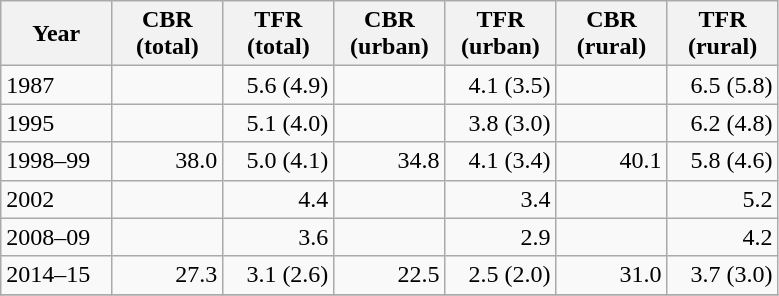<table class="wikitable">
<tr>
<th style="width:50pt;">Year</th>
<th style="width:50pt;">CBR (total)</th>
<th style="width:50pt;">TFR (total)</th>
<th style="width:50pt;">CBR (urban)</th>
<th style="width:50pt;">TFR (urban)</th>
<th style="width:50pt;">CBR (rural)</th>
<th style="width:50pt;">TFR (rural)</th>
</tr>
<tr>
<td>1987</td>
<td style="text-align:right;"></td>
<td style="text-align:right;">5.6 (4.9)</td>
<td style="text-align:right;"></td>
<td style="text-align:right;">4.1 (3.5)</td>
<td style="text-align:right;"></td>
<td style="text-align:right;">6.5 (5.8)</td>
</tr>
<tr>
<td>1995</td>
<td style="text-align:right;"></td>
<td style="text-align:right;">5.1 (4.0)</td>
<td style="text-align:right;"></td>
<td style="text-align:right;">3.8 (3.0)</td>
<td style="text-align:right;"></td>
<td style="text-align:right;">6.2 (4.8)</td>
</tr>
<tr>
<td>1998–99</td>
<td style="text-align:right;">38.0</td>
<td style="text-align:right;">5.0 (4.1)</td>
<td style="text-align:right;">34.8</td>
<td style="text-align:right;">4.1 (3.4)</td>
<td style="text-align:right;">40.1</td>
<td style="text-align:right;">5.8 (4.6)</td>
</tr>
<tr>
<td>2002</td>
<td style="text-align:right;"></td>
<td style="text-align:right;">4.4</td>
<td style="text-align:right;"></td>
<td style="text-align:right;">3.4</td>
<td style="text-align:right;"></td>
<td style="text-align:right;">5.2</td>
</tr>
<tr>
<td>2008–09</td>
<td style="text-align:right;"></td>
<td style="text-align:right;">3.6</td>
<td style="text-align:right;"></td>
<td style="text-align:right;">2.9</td>
<td style="text-align:right;"></td>
<td style="text-align:right;">4.2</td>
</tr>
<tr>
<td>2014–15</td>
<td style="text-align:right;">27.3</td>
<td style="text-align:right;">3.1 (2.6)</td>
<td style="text-align:right;">22.5</td>
<td style="text-align:right;">2.5 (2.0)</td>
<td style="text-align:right;">31.0</td>
<td style="text-align:right;">3.7 (3.0)</td>
</tr>
<tr>
</tr>
</table>
